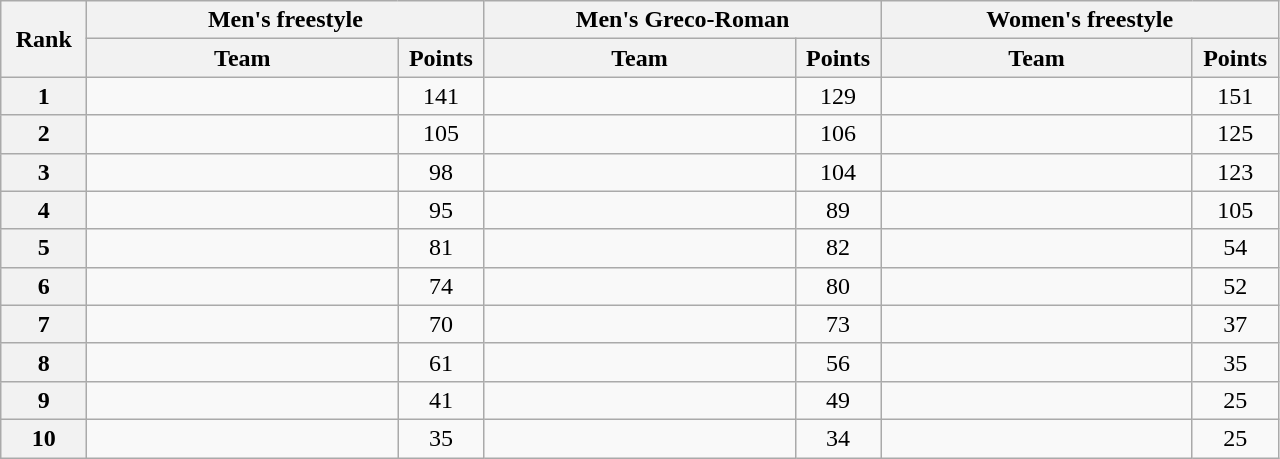<table class="wikitable" style="text-align:center;">
<tr>
<th rowspan="2" width="50">Rank</th>
<th colspan="2">Men's freestyle</th>
<th colspan="2">Men's Greco-Roman</th>
<th colspan="2">Women's freestyle</th>
</tr>
<tr>
<th width="200">Team</th>
<th width="50">Points</th>
<th width="200">Team</th>
<th width="50">Points</th>
<th width="200">Team</th>
<th width="50">Points</th>
</tr>
<tr>
<th>1</th>
<td align="left"></td>
<td>141</td>
<td align="left"></td>
<td>129</td>
<td align="left"></td>
<td>151</td>
</tr>
<tr>
<th>2</th>
<td align="left"></td>
<td>105</td>
<td align="left"></td>
<td>106</td>
<td align="left"></td>
<td>125</td>
</tr>
<tr>
<th>3</th>
<td align="left"></td>
<td>98</td>
<td align="left"></td>
<td>104</td>
<td align="left"></td>
<td>123</td>
</tr>
<tr>
<th>4</th>
<td align="left"></td>
<td>95</td>
<td align="left"></td>
<td>89</td>
<td align="left"></td>
<td>105</td>
</tr>
<tr>
<th>5</th>
<td align="left"></td>
<td>81</td>
<td align="left"></td>
<td>82</td>
<td align="left"></td>
<td>54</td>
</tr>
<tr>
<th>6</th>
<td align="left"></td>
<td>74</td>
<td align="left"></td>
<td>80</td>
<td align="left"></td>
<td>52</td>
</tr>
<tr>
<th>7</th>
<td align="left"></td>
<td>70</td>
<td align="left"></td>
<td>73</td>
<td align="left"></td>
<td>37</td>
</tr>
<tr>
<th>8</th>
<td align="left"></td>
<td>61</td>
<td align="left"></td>
<td>56</td>
<td align="left"></td>
<td>35</td>
</tr>
<tr>
<th>9</th>
<td align="left"></td>
<td>41</td>
<td align="left"></td>
<td>49</td>
<td align="left"></td>
<td>25</td>
</tr>
<tr>
<th>10</th>
<td align="left"></td>
<td>35</td>
<td align="left"></td>
<td>34</td>
<td align="left"></td>
<td>25</td>
</tr>
</table>
